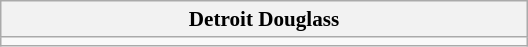<table class="wikitable collapsible collapsed" style="min-width:25em; font-size:88%;">
<tr>
<th colspan="2">Detroit Douglass</th>
</tr>
<tr>
<td></td>
</tr>
</table>
